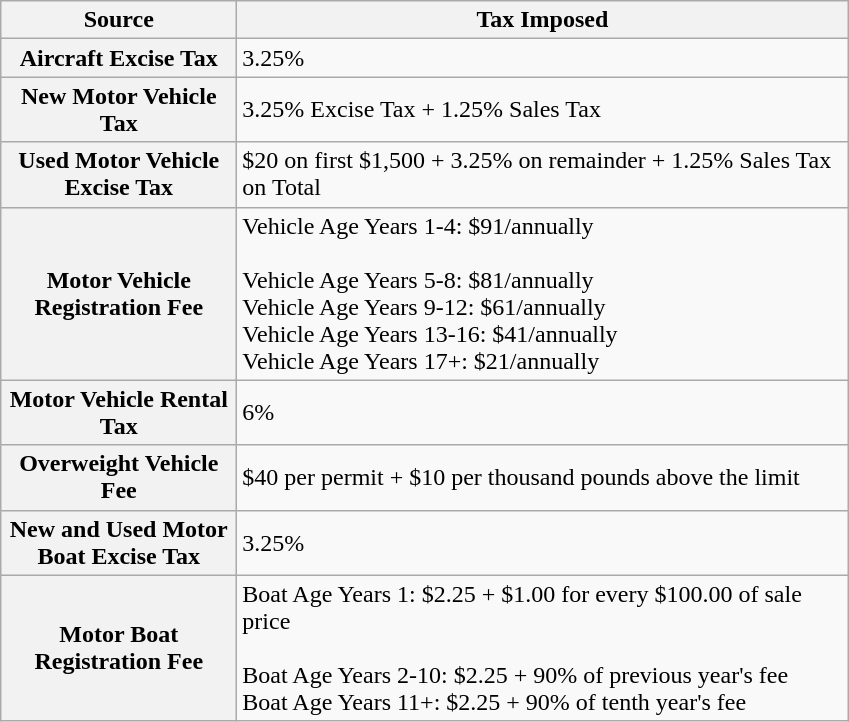<table class="wikitable">
<tr>
<th width=150>Source</th>
<th width=400>Tax Imposed</th>
</tr>
<tr>
<th>Aircraft Excise Tax</th>
<td>3.25%</td>
</tr>
<tr>
<th>New Motor Vehicle Tax</th>
<td>3.25% Excise Tax + 1.25% Sales Tax</td>
</tr>
<tr>
<th>Used Motor Vehicle Excise Tax</th>
<td>$20 on first $1,500 + 3.25% on remainder + 1.25% Sales Tax on Total</td>
</tr>
<tr>
<th>Motor Vehicle Registration Fee</th>
<td>Vehicle Age Years 1-4:  $91/annually<br><br>Vehicle Age Years 5-8:   $81/annually<br>
Vehicle Age Years 9-12:  $61/annually<br>
Vehicle Age Years 13-16: $41/annually<br>
Vehicle Age Years 17+:   $21/annually</td>
</tr>
<tr>
<th>Motor Vehicle Rental Tax</th>
<td>6%</td>
</tr>
<tr>
<th>Overweight Vehicle Fee</th>
<td>$40 per permit + $10 per thousand pounds above the limit</td>
</tr>
<tr>
<th>New and Used Motor Boat Excise Tax</th>
<td>3.25%</td>
</tr>
<tr>
<th>Motor Boat Registration Fee</th>
<td>Boat Age Years 1: $2.25 + $1.00 for every $100.00 of sale price<br><br>Boat Age Years 2-10: $2.25 + 90% of previous year's fee<br>
Boat Age Years 11+: $2.25 + 90% of tenth year's fee</td>
</tr>
</table>
